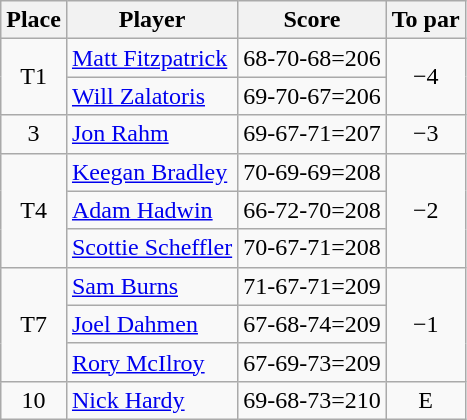<table class="wikitable">
<tr>
<th>Place</th>
<th>Player</th>
<th>Score</th>
<th>To par</th>
</tr>
<tr>
<td rowspan=2 align=center>T1</td>
<td> <a href='#'>Matt Fitzpatrick</a></td>
<td>68-70-68=206</td>
<td rowspan=2 align=center>−4</td>
</tr>
<tr>
<td> <a href='#'>Will Zalatoris</a></td>
<td>69-70-67=206</td>
</tr>
<tr>
<td align=center>3</td>
<td> <a href='#'>Jon Rahm</a></td>
<td>69-67-71=207</td>
<td align=center>−3</td>
</tr>
<tr>
<td rowspan=3 align=center>T4</td>
<td> <a href='#'>Keegan Bradley</a></td>
<td>70-69-69=208</td>
<td rowspan=3 align=center>−2</td>
</tr>
<tr>
<td> <a href='#'>Adam Hadwin</a></td>
<td>66-72-70=208</td>
</tr>
<tr>
<td> <a href='#'>Scottie Scheffler</a></td>
<td>70-67-71=208</td>
</tr>
<tr>
<td rowspan=3 align=center>T7</td>
<td> <a href='#'>Sam Burns</a></td>
<td>71-67-71=209</td>
<td rowspan=3 align=center>−1</td>
</tr>
<tr>
<td> <a href='#'>Joel Dahmen</a></td>
<td>67-68-74=209</td>
</tr>
<tr>
<td> <a href='#'>Rory McIlroy</a></td>
<td>67-69-73=209</td>
</tr>
<tr>
<td align=center>10</td>
<td> <a href='#'>Nick Hardy</a></td>
<td>69-68-73=210</td>
<td align=center>E</td>
</tr>
</table>
